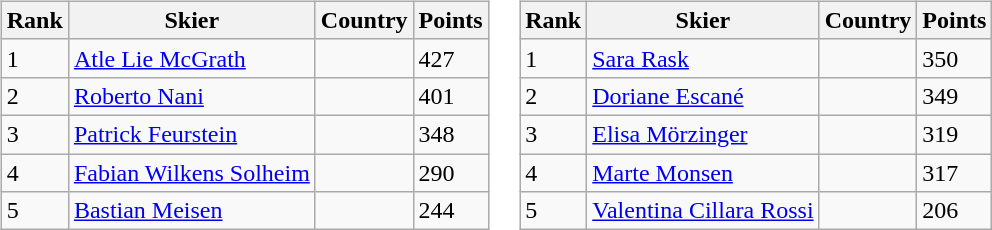<table>
<tr>
<td><br><table class="wikitable">
<tr class="backgroundcolor5">
<th>Rank</th>
<th>Skier</th>
<th>Country</th>
<th>Points</th>
</tr>
<tr>
<td>1</td>
<td><a href='#'>Atle Lie McGrath</a></td>
<td></td>
<td>427</td>
</tr>
<tr>
<td>2</td>
<td><a href='#'>Roberto Nani</a></td>
<td></td>
<td>401</td>
</tr>
<tr>
<td>3</td>
<td><a href='#'>Patrick Feurstein</a></td>
<td></td>
<td>348</td>
</tr>
<tr>
<td>4</td>
<td><a href='#'>Fabian Wilkens Solheim</a></td>
<td></td>
<td>290</td>
</tr>
<tr>
<td>5</td>
<td><a href='#'>Bastian Meisen</a></td>
<td></td>
<td>244</td>
</tr>
</table>
</td>
<td><br><table class="wikitable">
<tr class="backgroundcolor5">
<th>Rank</th>
<th>Skier</th>
<th>Country</th>
<th>Points</th>
</tr>
<tr>
<td>1</td>
<td><a href='#'>Sara Rask</a></td>
<td></td>
<td>350</td>
</tr>
<tr>
<td>2</td>
<td><a href='#'>Doriane Escané</a></td>
<td></td>
<td>349</td>
</tr>
<tr>
<td>3</td>
<td><a href='#'>Elisa Mörzinger</a></td>
<td></td>
<td>319</td>
</tr>
<tr>
<td>4</td>
<td><a href='#'>Marte Monsen</a></td>
<td></td>
<td>317</td>
</tr>
<tr>
<td>5</td>
<td><a href='#'>Valentina Cillara Rossi</a></td>
<td></td>
<td>206</td>
</tr>
</table>
</td>
</tr>
</table>
